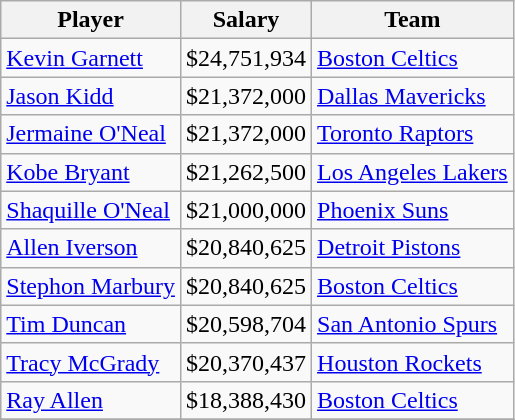<table class="wikitable">
<tr>
<th>Player</th>
<th>Salary</th>
<th>Team</th>
</tr>
<tr>
<td><a href='#'>Kevin Garnett</a></td>
<td>$24,751,934</td>
<td><a href='#'>Boston Celtics</a></td>
</tr>
<tr>
<td><a href='#'>Jason Kidd</a></td>
<td>$21,372,000</td>
<td><a href='#'>Dallas Mavericks</a></td>
</tr>
<tr>
<td><a href='#'>Jermaine O'Neal</a></td>
<td>$21,372,000</td>
<td><a href='#'>Toronto Raptors</a></td>
</tr>
<tr>
<td><a href='#'>Kobe Bryant</a></td>
<td>$21,262,500</td>
<td><a href='#'>Los Angeles Lakers</a></td>
</tr>
<tr>
<td><a href='#'>Shaquille O'Neal</a></td>
<td>$21,000,000</td>
<td><a href='#'>Phoenix Suns</a></td>
</tr>
<tr>
<td><a href='#'>Allen Iverson</a></td>
<td>$20,840,625</td>
<td><a href='#'>Detroit Pistons</a></td>
</tr>
<tr>
<td><a href='#'>Stephon Marbury</a></td>
<td>$20,840,625</td>
<td><a href='#'>Boston Celtics</a></td>
</tr>
<tr>
<td><a href='#'>Tim Duncan</a></td>
<td>$20,598,704</td>
<td><a href='#'>San Antonio Spurs</a></td>
</tr>
<tr>
<td><a href='#'>Tracy McGrady</a></td>
<td>$20,370,437</td>
<td><a href='#'>Houston Rockets</a></td>
</tr>
<tr>
<td><a href='#'>Ray Allen</a></td>
<td>$18,388,430</td>
<td><a href='#'>Boston Celtics</a></td>
</tr>
<tr>
</tr>
</table>
